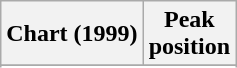<table class="wikitable plainrowheaders sortable" style="text-align:center;" border="1">
<tr>
<th scope="col">Chart (1999)</th>
<th scope="col">Peak<br>position</th>
</tr>
<tr>
</tr>
<tr>
</tr>
<tr>
</tr>
<tr>
</tr>
</table>
